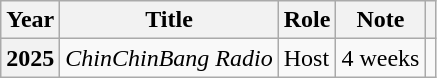<table class="wikitable plainrowheaders">
<tr>
<th scope="col">Year</th>
<th scope="col">Title</th>
<th scope="col">Role</th>
<th scope="col">Note</th>
<th scope="col"></th>
</tr>
<tr>
<th scope="row">2025</th>
<td><em>ChinChinBang Radio</em></td>
<td>Host</td>
<td>4 weeks</td>
<td></td>
</tr>
</table>
